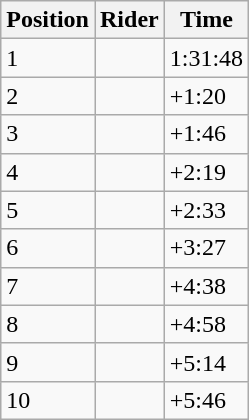<table class="wikitable">
<tr>
<th>Position</th>
<th>Rider</th>
<th>Time</th>
</tr>
<tr>
<td>1</td>
<td></td>
<td>1:31:48</td>
</tr>
<tr>
<td>2</td>
<td></td>
<td>+1:20</td>
</tr>
<tr>
<td>3</td>
<td></td>
<td>+1:46</td>
</tr>
<tr>
<td>4</td>
<td></td>
<td>+2:19</td>
</tr>
<tr>
<td>5</td>
<td></td>
<td>+2:33</td>
</tr>
<tr>
<td>6</td>
<td></td>
<td>+3:27</td>
</tr>
<tr>
<td>7</td>
<td></td>
<td>+4:38</td>
</tr>
<tr>
<td>8</td>
<td></td>
<td>+4:58</td>
</tr>
<tr>
<td>9</td>
<td></td>
<td>+5:14</td>
</tr>
<tr>
<td>10</td>
<td></td>
<td>+5:46</td>
</tr>
</table>
